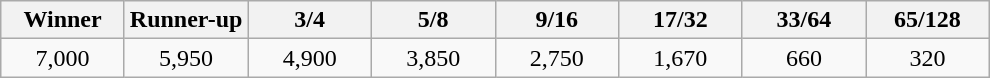<table class="wikitable">
<tr>
<th width=75>Winner</th>
<th width=75>Runner-up</th>
<th width=75>3/4</th>
<th width=75>5/8</th>
<th width=75>9/16</th>
<th width=75>17/32</th>
<th width=75>33/64</th>
<th width=75>65/128</th>
</tr>
<tr>
<td align=center>7,000</td>
<td align=center>5,950</td>
<td align=center>4,900</td>
<td align=center>3,850</td>
<td align=center>2,750</td>
<td align=center>1,670</td>
<td align=center>660</td>
<td align=center>320</td>
</tr>
</table>
